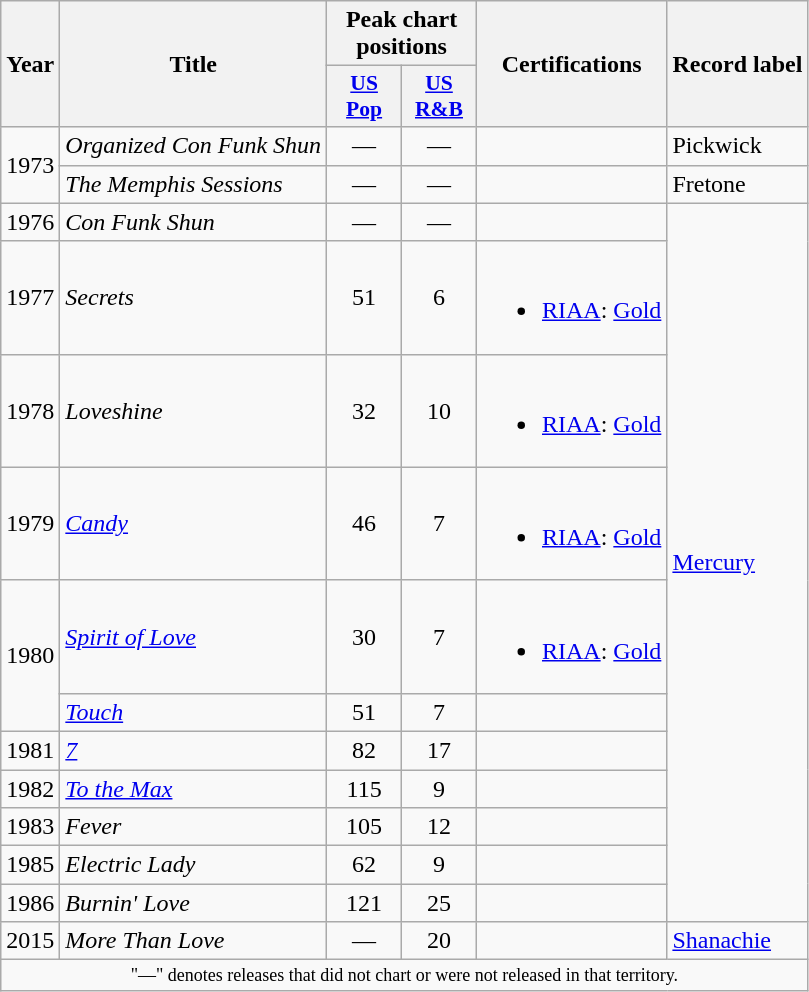<table class="wikitable">
<tr>
<th align="center" rowspan="2">Year</th>
<th align="center" rowspan="2">Title</th>
<th align="center" colspan="2">Peak chart positions</th>
<th align="center" rowspan="2">Certifications</th>
<th align="center" rowspan="2">Record label</th>
</tr>
<tr>
<th scope="col" style="width:3em;font-size:90%;"><a href='#'>US Pop</a><br></th>
<th scope="col" style="width:3em;font-size:90%;"><a href='#'>US R&B</a><br></th>
</tr>
<tr>
<td rowspan="2">1973</td>
<td><em>Organized Con Funk Shun</em></td>
<td align="center">—</td>
<td align="center">—</td>
<td align="center"></td>
<td>Pickwick</td>
</tr>
<tr>
<td><em>The Memphis Sessions</em></td>
<td align="center">—</td>
<td align="center">—</td>
<td align="center"></td>
<td>Fretone</td>
</tr>
<tr>
<td>1976</td>
<td><em>Con Funk Shun</em></td>
<td align="center">—</td>
<td align="center">—</td>
<td align="center"></td>
<td rowspan="11"><a href='#'>Mercury</a></td>
</tr>
<tr>
<td>1977</td>
<td><em>Secrets</em></td>
<td align="center">51</td>
<td align="center">6</td>
<td align="center"><br><ul><li><a href='#'>RIAA</a>: <a href='#'>Gold</a></li></ul></td>
</tr>
<tr>
<td>1978</td>
<td><em>Loveshine</em></td>
<td align="center">32</td>
<td align="center">10</td>
<td align="center"><br><ul><li><a href='#'>RIAA</a>: <a href='#'>Gold</a></li></ul></td>
</tr>
<tr>
<td>1979</td>
<td><em><a href='#'>Candy</a></em></td>
<td align="center">46</td>
<td align="center">7</td>
<td align="center"><br><ul><li><a href='#'>RIAA</a>: <a href='#'>Gold</a></li></ul></td>
</tr>
<tr>
<td rowspan="2">1980</td>
<td><em><a href='#'>Spirit of Love</a></em></td>
<td align="center">30</td>
<td align="center">7</td>
<td align="center"><br><ul><li><a href='#'>RIAA</a>: <a href='#'>Gold</a></li></ul></td>
</tr>
<tr>
<td><em><a href='#'>Touch</a></em></td>
<td align="center">51</td>
<td align="center">7</td>
<td align="center"></td>
</tr>
<tr>
<td>1981</td>
<td><em><a href='#'>7</a></em></td>
<td align="center">82</td>
<td align="center">17</td>
<td align="center"></td>
</tr>
<tr>
<td>1982</td>
<td><em><a href='#'>To the Max</a></em></td>
<td align="center">115</td>
<td align="center">9</td>
<td align="center"></td>
</tr>
<tr>
<td>1983</td>
<td><em>Fever</em></td>
<td align="center">105</td>
<td align="center">12</td>
<td align="center"></td>
</tr>
<tr>
<td>1985</td>
<td><em>Electric Lady</em></td>
<td align="center">62</td>
<td align="center">9</td>
<td align="center"></td>
</tr>
<tr>
<td>1986</td>
<td><em>Burnin' Love</em></td>
<td align="center">121</td>
<td align="center">25</td>
<td align="center"></td>
</tr>
<tr>
<td>2015</td>
<td><em>More Than Love</em></td>
<td align="center">—</td>
<td align="center">20</td>
<td align="center"></td>
<td><a href='#'>Shanachie</a></td>
</tr>
<tr>
<td colspan="8" style="text-align:center; font-size:9pt;">"—" denotes releases that did not chart or were not released in that territory.</td>
</tr>
</table>
